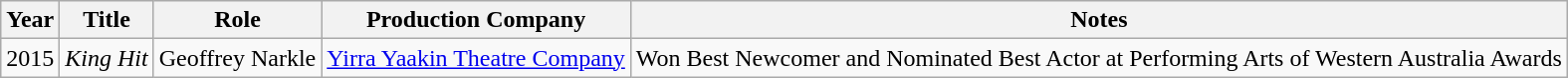<table class="wikitable">
<tr>
<th>Year</th>
<th>Title</th>
<th>Role</th>
<th>Production Company</th>
<th>Notes</th>
</tr>
<tr>
<td>2015</td>
<td><em>King Hit</em></td>
<td>Geoffrey Narkle</td>
<td><a href='#'>Yirra Yaakin Theatre Company</a></td>
<td>Won Best Newcomer and Nominated Best Actor at Performing Arts of Western Australia Awards</td>
</tr>
</table>
